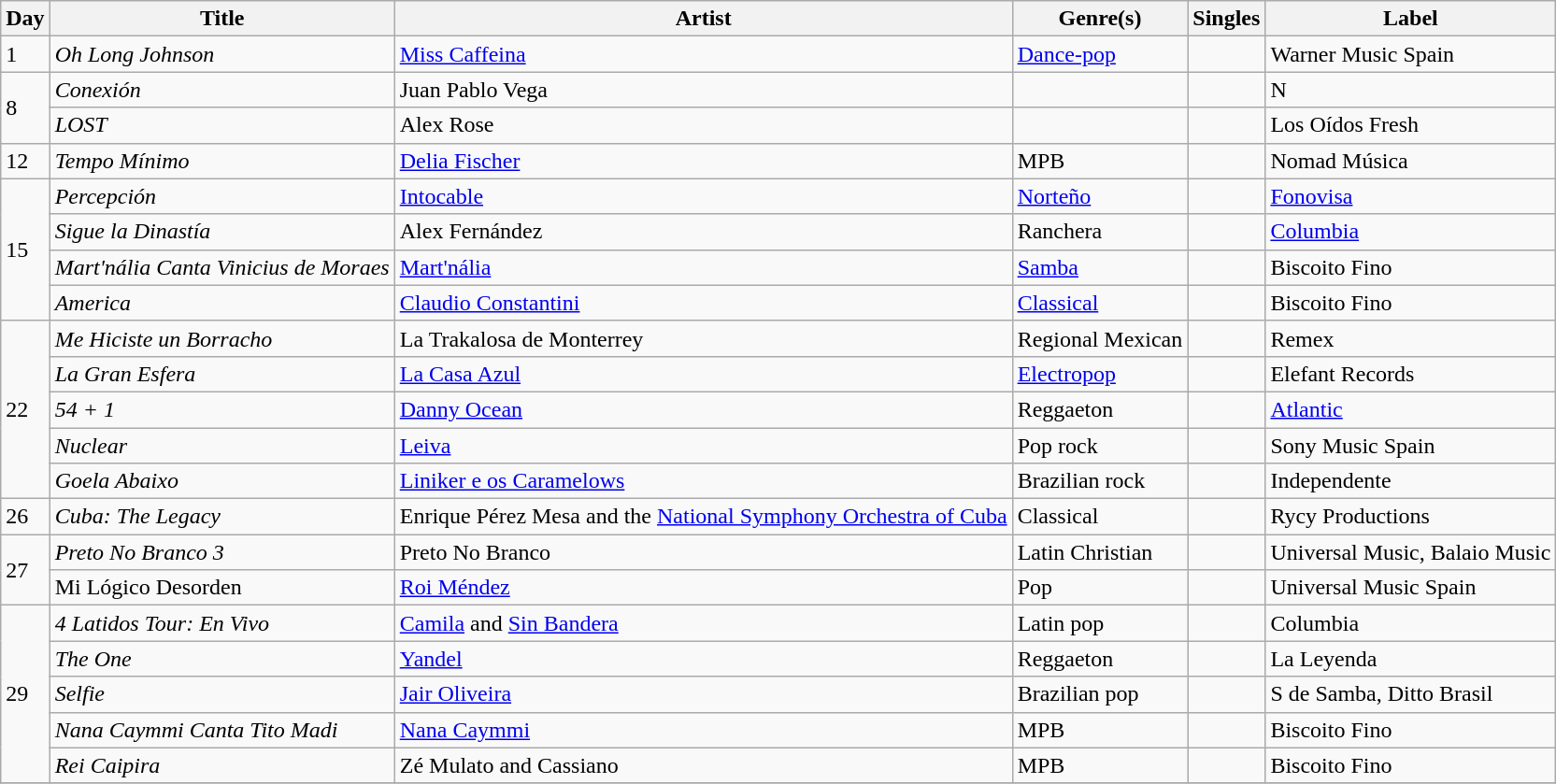<table class="wikitable sortable" style="text-align: left;">
<tr>
<th>Day</th>
<th>Title</th>
<th>Artist</th>
<th>Genre(s)</th>
<th>Singles</th>
<th>Label</th>
</tr>
<tr>
<td>1</td>
<td><em>Oh Long Johnson</em></td>
<td><a href='#'>Miss Caffeina</a></td>
<td><a href='#'>Dance-pop</a></td>
<td></td>
<td>Warner Music Spain</td>
</tr>
<tr>
<td rowspan="2">8</td>
<td><em>Conexión</em></td>
<td>Juan Pablo Vega</td>
<td></td>
<td></td>
<td>N</td>
</tr>
<tr>
<td><em>LOST</em></td>
<td>Alex Rose</td>
<td></td>
<td></td>
<td>Los Oídos Fresh</td>
</tr>
<tr>
<td>12</td>
<td><em>Tempo Mínimo</em></td>
<td><a href='#'>Delia Fischer</a></td>
<td>MPB</td>
<td></td>
<td>Nomad Música</td>
</tr>
<tr>
<td rowspan="4">15</td>
<td><em>Percepción</em></td>
<td><a href='#'>Intocable</a></td>
<td><a href='#'>Norteño</a></td>
<td></td>
<td><a href='#'>Fonovisa</a></td>
</tr>
<tr>
<td><em>Sigue la Dinastía</em></td>
<td>Alex Fernández</td>
<td>Ranchera</td>
<td></td>
<td><a href='#'>Columbia</a></td>
</tr>
<tr>
<td><em>Mart'nália Canta Vinicius de Moraes</em></td>
<td><a href='#'>Mart'nália</a></td>
<td><a href='#'>Samba</a></td>
<td></td>
<td>Biscoito Fino</td>
</tr>
<tr>
<td><em>America</em></td>
<td><a href='#'>Claudio Constantini</a></td>
<td><a href='#'>Classical</a></td>
<td></td>
<td>Biscoito Fino</td>
</tr>
<tr>
<td rowspan="5">22</td>
<td><em>Me Hiciste un Borracho</em></td>
<td>La Trakalosa de Monterrey</td>
<td>Regional Mexican</td>
<td></td>
<td>Remex</td>
</tr>
<tr>
<td><em>La Gran Esfera</em></td>
<td><a href='#'>La Casa Azul</a></td>
<td><a href='#'>Electropop</a></td>
<td></td>
<td>Elefant Records</td>
</tr>
<tr>
<td><em>54 + 1</em></td>
<td><a href='#'>Danny Ocean</a></td>
<td>Reggaeton</td>
<td></td>
<td><a href='#'>Atlantic</a></td>
</tr>
<tr>
<td><em>Nuclear</em></td>
<td><a href='#'>Leiva</a></td>
<td>Pop rock</td>
<td></td>
<td>Sony Music Spain</td>
</tr>
<tr>
<td><em>Goela Abaixo</em></td>
<td><a href='#'>Liniker e os Caramelows</a></td>
<td>Brazilian rock</td>
<td></td>
<td>Independente</td>
</tr>
<tr>
<td>26</td>
<td><em>Cuba: The Legacy</em></td>
<td>Enrique Pérez Mesa and the <a href='#'>National Symphony Orchestra of Cuba</a></td>
<td>Classical</td>
<td></td>
<td>Rycy Productions</td>
</tr>
<tr>
<td rowspan="2">27</td>
<td><em>Preto No Branco 3</em></td>
<td>Preto No Branco</td>
<td>Latin Christian</td>
<td></td>
<td>Universal Music, Balaio Music</td>
</tr>
<tr>
<td>Mi Lógico Desorden</td>
<td><a href='#'>Roi Méndez</a></td>
<td>Pop</td>
<td></td>
<td>Universal Music Spain</td>
</tr>
<tr>
<td rowspan="5">29</td>
<td><em>4 Latidos Tour: En Vivo</em></td>
<td><a href='#'>Camila</a> and <a href='#'>Sin Bandera</a></td>
<td>Latin pop</td>
<td></td>
<td>Columbia</td>
</tr>
<tr>
<td><em>The One</em></td>
<td><a href='#'>Yandel</a></td>
<td>Reggaeton</td>
<td></td>
<td>La Leyenda</td>
</tr>
<tr>
<td><em>Selfie</em></td>
<td><a href='#'>Jair Oliveira</a></td>
<td>Brazilian pop</td>
<td></td>
<td>S de Samba, Ditto Brasil</td>
</tr>
<tr>
<td><em>Nana Caymmi Canta Tito Madi</em></td>
<td><a href='#'>Nana Caymmi</a></td>
<td>MPB</td>
<td></td>
<td>Biscoito Fino</td>
</tr>
<tr>
<td><em>Rei Caipira</em></td>
<td>Zé Mulato and Cassiano</td>
<td>MPB</td>
<td></td>
<td>Biscoito Fino</td>
</tr>
<tr>
</tr>
</table>
